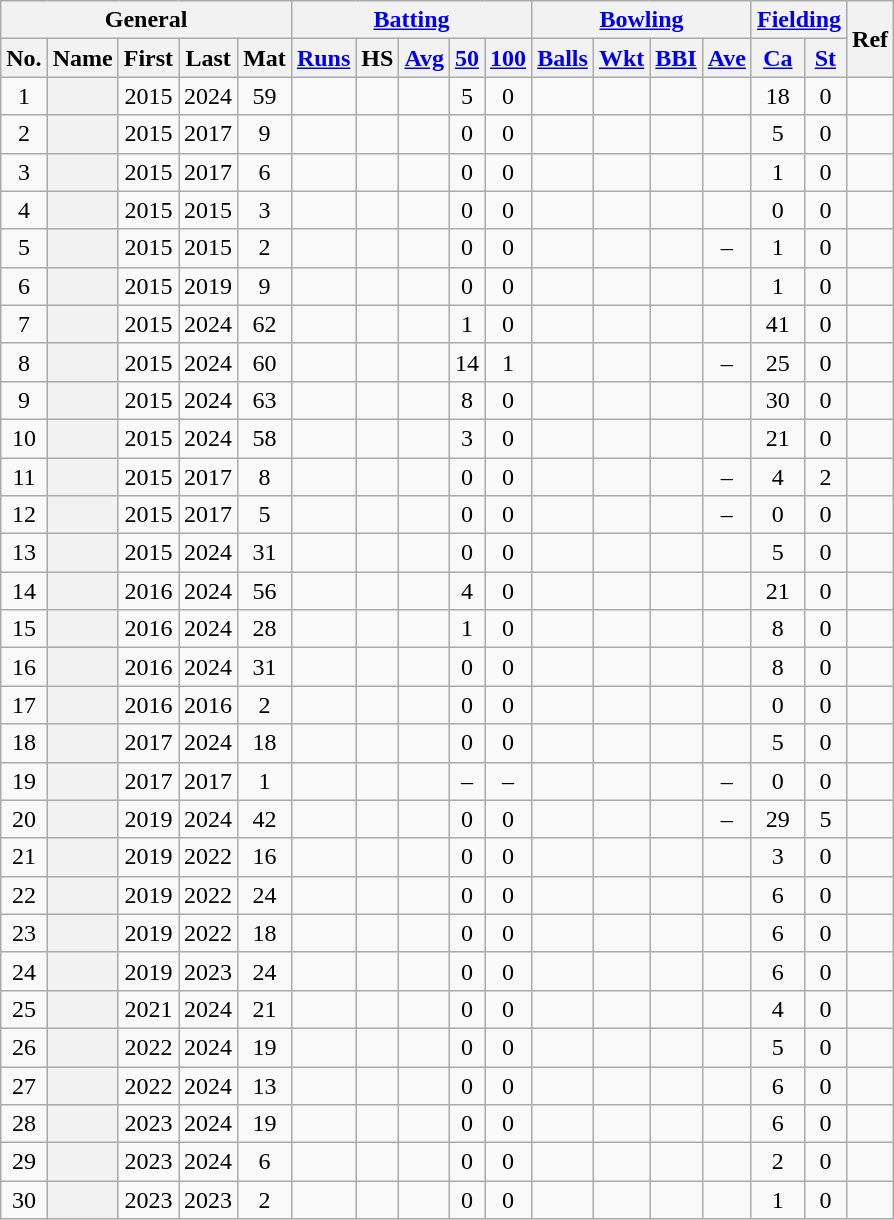<table class="wikitable plainrowheaders sortable">
<tr align="center">
<th scope="col" colspan=5 class="unsortable">General</th>
<th scope="col" colspan=5 class="unsortable"><a href='#'>Batting</a></th>
<th scope="col" colspan=4 class="unsortable"><a href='#'>Bowling</a></th>
<th scope="col" colspan=2 class="unsortable"><a href='#'>Fielding</a></th>
<th scope="col" rowspan=2 class="unsortable">Ref</th>
</tr>
<tr align="center">
<th scope="col">No.</th>
<th scope="col">Name</th>
<th scope="col">First</th>
<th scope="col">Last</th>
<th scope="col">Mat</th>
<th scope="col"><a href='#'>Runs</a></th>
<th scope="col">HS</th>
<th scope="col"><a href='#'>Avg</a></th>
<th scope="col"><a href='#'>50</a></th>
<th scope="col"><a href='#'>100</a></th>
<th scope="col"><a href='#'>Balls</a></th>
<th scope="col"><a href='#'>Wkt</a></th>
<th scope="col"><a href='#'>BBI</a></th>
<th scope="col"><a href='#'>Ave</a></th>
<th scope="col"><a href='#'>Ca</a></th>
<th scope="col"><a href='#'>St</a></th>
</tr>
<tr align="center">
<td>1</td>
<th scope="row" align="left"></th>
<td>2015</td>
<td>2024</td>
<td>59</td>
<td></td>
<td></td>
<td></td>
<td>5</td>
<td>0</td>
<td></td>
<td></td>
<td></td>
<td></td>
<td>18</td>
<td>0</td>
<td></td>
</tr>
<tr align="center">
<td>2</td>
<th scope="row" align="left"></th>
<td>2015</td>
<td>2017</td>
<td>9</td>
<td></td>
<td></td>
<td></td>
<td>0</td>
<td>0</td>
<td></td>
<td></td>
<td></td>
<td></td>
<td>5</td>
<td>0</td>
<td></td>
</tr>
<tr align="center">
<td>3</td>
<th scope="row" align="left"></th>
<td>2015</td>
<td>2017</td>
<td>6</td>
<td></td>
<td></td>
<td></td>
<td>0</td>
<td>0</td>
<td></td>
<td></td>
<td></td>
<td></td>
<td>1</td>
<td>0</td>
<td></td>
</tr>
<tr align="center">
<td>4</td>
<th scope="row" align="left"></th>
<td>2015</td>
<td>2015</td>
<td>3</td>
<td></td>
<td></td>
<td></td>
<td>0</td>
<td>0</td>
<td></td>
<td></td>
<td></td>
<td></td>
<td>0</td>
<td>0</td>
<td></td>
</tr>
<tr align="center">
<td>5</td>
<th scope="row" align="left"></th>
<td>2015</td>
<td>2015</td>
<td>2</td>
<td></td>
<td></td>
<td></td>
<td>0</td>
<td>0</td>
<td></td>
<td></td>
<td></td>
<td>–</td>
<td>1</td>
<td>0</td>
<td></td>
</tr>
<tr align="center">
<td>6</td>
<th scope="row" align="left"></th>
<td>2015</td>
<td>2019</td>
<td>9</td>
<td></td>
<td></td>
<td></td>
<td>0</td>
<td>0</td>
<td></td>
<td></td>
<td></td>
<td></td>
<td>1</td>
<td>0</td>
<td></td>
</tr>
<tr align="center">
<td>7</td>
<th scope="row" align="left"></th>
<td>2015</td>
<td>2024</td>
<td>62</td>
<td></td>
<td></td>
<td></td>
<td>1</td>
<td>0</td>
<td></td>
<td></td>
<td></td>
<td></td>
<td>41</td>
<td>0</td>
<td></td>
</tr>
<tr align="center">
<td>8</td>
<th scope="row" align="left"></th>
<td>2015</td>
<td>2024</td>
<td>60</td>
<td></td>
<td></td>
<td></td>
<td>14</td>
<td>1</td>
<td></td>
<td></td>
<td></td>
<td>–</td>
<td>25</td>
<td>0</td>
<td></td>
</tr>
<tr align="center">
<td>9</td>
<th scope="row" align="left"></th>
<td>2015</td>
<td>2024</td>
<td>63</td>
<td></td>
<td></td>
<td></td>
<td>8</td>
<td>0</td>
<td></td>
<td></td>
<td></td>
<td></td>
<td>30</td>
<td>0</td>
<td></td>
</tr>
<tr align="center">
<td>10</td>
<th scope="row" align="left"></th>
<td>2015</td>
<td>2024</td>
<td>58</td>
<td></td>
<td></td>
<td></td>
<td>3</td>
<td>0</td>
<td></td>
<td></td>
<td></td>
<td></td>
<td>21</td>
<td>0</td>
<td></td>
</tr>
<tr align="center">
<td>11</td>
<th scope="row" align="left"></th>
<td>2015</td>
<td>2017</td>
<td>8</td>
<td></td>
<td></td>
<td></td>
<td>0</td>
<td>0</td>
<td></td>
<td></td>
<td></td>
<td>–</td>
<td>4</td>
<td>2</td>
<td></td>
</tr>
<tr align="center">
<td>12</td>
<th scope="row" align="left"></th>
<td>2015</td>
<td>2017</td>
<td>5</td>
<td></td>
<td></td>
<td></td>
<td>0</td>
<td>0</td>
<td></td>
<td></td>
<td></td>
<td>–</td>
<td>0</td>
<td>0</td>
<td></td>
</tr>
<tr align="center">
<td>13</td>
<th scope="row" align="left"></th>
<td>2015</td>
<td>2024</td>
<td>31</td>
<td></td>
<td></td>
<td></td>
<td>0</td>
<td>0</td>
<td></td>
<td></td>
<td></td>
<td></td>
<td>5</td>
<td>0</td>
<td></td>
</tr>
<tr align="center">
<td>14</td>
<th scope="row" align="left"></th>
<td>2016</td>
<td>2024</td>
<td>56</td>
<td></td>
<td></td>
<td></td>
<td>4</td>
<td>0</td>
<td></td>
<td></td>
<td></td>
<td></td>
<td>21</td>
<td>0</td>
<td></td>
</tr>
<tr align="center">
<td>15</td>
<th scope="row" align="left"></th>
<td>2016</td>
<td>2024</td>
<td>28</td>
<td></td>
<td></td>
<td></td>
<td>1</td>
<td>0</td>
<td></td>
<td></td>
<td></td>
<td></td>
<td>8</td>
<td>0</td>
<td></td>
</tr>
<tr align="center">
<td>16</td>
<th scope="row" align="left"></th>
<td>2016</td>
<td>2024</td>
<td>31</td>
<td></td>
<td></td>
<td></td>
<td>0</td>
<td>0</td>
<td></td>
<td></td>
<td></td>
<td></td>
<td>8</td>
<td>0</td>
<td></td>
</tr>
<tr align="center">
<td>17</td>
<th scope="row" align="left"></th>
<td>2016</td>
<td>2016</td>
<td>2</td>
<td></td>
<td></td>
<td></td>
<td>0</td>
<td>0</td>
<td></td>
<td></td>
<td></td>
<td></td>
<td>0</td>
<td>0</td>
<td></td>
</tr>
<tr align="center">
<td>18</td>
<th scope="row" align="left"></th>
<td>2017</td>
<td>2024</td>
<td>18</td>
<td></td>
<td></td>
<td></td>
<td>0</td>
<td>0</td>
<td></td>
<td></td>
<td></td>
<td></td>
<td>5</td>
<td>0</td>
<td></td>
</tr>
<tr align="center">
<td>19</td>
<th scope="row" align="left"></th>
<td>2017</td>
<td>2017</td>
<td>1</td>
<td></td>
<td></td>
<td></td>
<td>–</td>
<td>–</td>
<td></td>
<td></td>
<td></td>
<td>–</td>
<td>0</td>
<td>0</td>
<td></td>
</tr>
<tr align="center">
<td>20</td>
<th scope="row" align="left"></th>
<td>2019</td>
<td>2024</td>
<td>42</td>
<td></td>
<td></td>
<td></td>
<td>0</td>
<td>0</td>
<td></td>
<td></td>
<td></td>
<td>–</td>
<td>29</td>
<td>5</td>
<td></td>
</tr>
<tr align="center">
<td>21</td>
<th scope="row" align="left"></th>
<td>2019</td>
<td>2022</td>
<td>16</td>
<td></td>
<td></td>
<td></td>
<td>0</td>
<td>0</td>
<td></td>
<td></td>
<td></td>
<td></td>
<td>3</td>
<td>0</td>
<td></td>
</tr>
<tr align="center">
<td>22</td>
<th scope="row" align="left"></th>
<td>2019</td>
<td>2022</td>
<td>24</td>
<td></td>
<td></td>
<td></td>
<td>0</td>
<td>0</td>
<td></td>
<td></td>
<td></td>
<td></td>
<td>6</td>
<td>0</td>
<td></td>
</tr>
<tr align="center">
<td>23</td>
<th scope="row" align="left"></th>
<td>2019</td>
<td>2022</td>
<td>18</td>
<td></td>
<td></td>
<td></td>
<td>0</td>
<td>0</td>
<td></td>
<td></td>
<td></td>
<td></td>
<td>6</td>
<td>0</td>
<td></td>
</tr>
<tr align="center">
<td>24</td>
<th scope="row" align="left"></th>
<td>2019</td>
<td>2023</td>
<td>24</td>
<td></td>
<td></td>
<td></td>
<td>0</td>
<td>0</td>
<td></td>
<td></td>
<td></td>
<td></td>
<td>6</td>
<td>0</td>
<td></td>
</tr>
<tr align="center">
<td>25</td>
<th scope="row" align="left"></th>
<td>2021</td>
<td>2024</td>
<td>21</td>
<td></td>
<td></td>
<td></td>
<td>0</td>
<td>0</td>
<td></td>
<td></td>
<td></td>
<td></td>
<td>4</td>
<td>0</td>
<td></td>
</tr>
<tr align="center">
<td>26</td>
<th scope="row" align="left"></th>
<td>2022</td>
<td>2024</td>
<td>19</td>
<td></td>
<td></td>
<td></td>
<td>0</td>
<td>0</td>
<td></td>
<td></td>
<td></td>
<td></td>
<td>5</td>
<td>0</td>
<td></td>
</tr>
<tr align="center">
<td>27</td>
<th scope="row" align="left"></th>
<td>2022</td>
<td>2024</td>
<td>13</td>
<td></td>
<td></td>
<td></td>
<td>0</td>
<td>0</td>
<td></td>
<td></td>
<td></td>
<td></td>
<td>6</td>
<td>0</td>
<td></td>
</tr>
<tr align="center">
<td>28</td>
<th scope="row" align="left"></th>
<td>2023</td>
<td>2024</td>
<td>19</td>
<td></td>
<td></td>
<td></td>
<td>0</td>
<td>0</td>
<td></td>
<td></td>
<td></td>
<td></td>
<td>6</td>
<td>0</td>
<td></td>
</tr>
<tr align="center">
<td>29</td>
<th scope="row" align="left"></th>
<td>2023</td>
<td>2024</td>
<td>6</td>
<td></td>
<td></td>
<td></td>
<td>0</td>
<td>0</td>
<td></td>
<td></td>
<td></td>
<td></td>
<td>2</td>
<td>0</td>
<td></td>
</tr>
<tr align="center">
<td>30</td>
<th scope="row" align="left"></th>
<td>2023</td>
<td>2023</td>
<td>2</td>
<td></td>
<td></td>
<td></td>
<td>0</td>
<td>0</td>
<td></td>
<td></td>
<td></td>
<td></td>
<td>1</td>
<td>0</td>
<td></td>
</tr>
</table>
